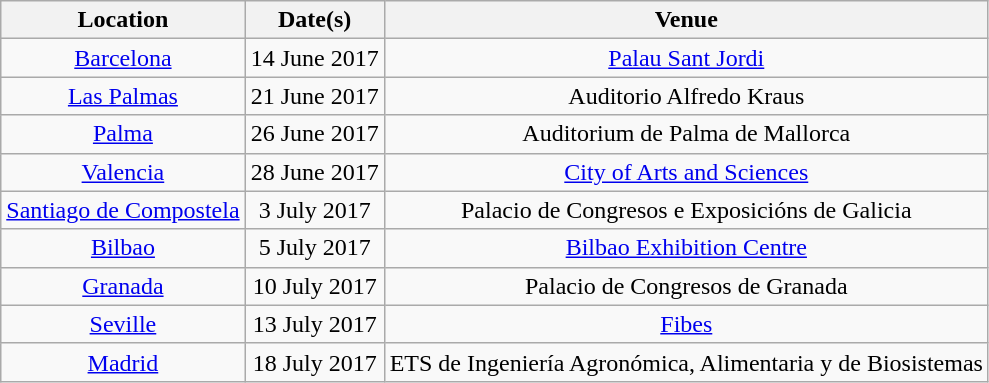<table class="wikitable sortable plainrowheaders" style="text-align:center">
<tr>
<th>Location</th>
<th scope="col">Date(s)</th>
<th scope="col">Venue</th>
</tr>
<tr>
<td><a href='#'>Barcelona</a></td>
<td>14 June 2017</td>
<td><a href='#'>Palau Sant Jordi</a></td>
</tr>
<tr>
<td><a href='#'>Las Palmas</a></td>
<td>21 June 2017</td>
<td>Auditorio Alfredo Kraus</td>
</tr>
<tr>
<td><a href='#'>Palma</a></td>
<td>26 June 2017</td>
<td>Auditorium de Palma de Mallorca</td>
</tr>
<tr>
<td><a href='#'>Valencia</a></td>
<td>28 June 2017</td>
<td><a href='#'>City of Arts and Sciences</a></td>
</tr>
<tr>
<td><a href='#'>Santiago de Compostela</a></td>
<td>3 July 2017</td>
<td>Palacio de Congresos e Exposicións de Galicia</td>
</tr>
<tr>
<td><a href='#'>Bilbao</a></td>
<td>5 July 2017</td>
<td><a href='#'>Bilbao Exhibition Centre</a></td>
</tr>
<tr>
<td><a href='#'>Granada</a></td>
<td>10 July 2017</td>
<td>Palacio de Congresos de Granada</td>
</tr>
<tr>
<td><a href='#'>Seville</a></td>
<td>13 July 2017</td>
<td><a href='#'>Fibes</a></td>
</tr>
<tr>
<td><a href='#'>Madrid</a></td>
<td>18 July 2017</td>
<td>ETS de Ingeniería Agronómica, Alimentaria y de Biosistemas</td>
</tr>
</table>
